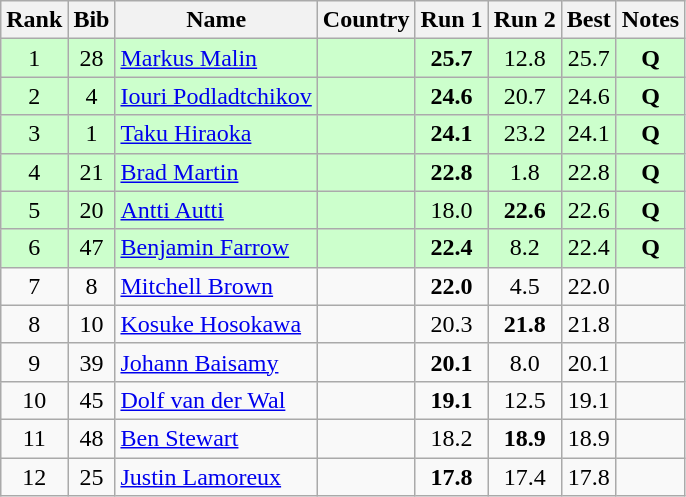<table class="wikitable sortable" style="text-align:center">
<tr>
<th>Rank</th>
<th>Bib</th>
<th>Name</th>
<th>Country</th>
<th>Run 1</th>
<th>Run 2</th>
<th>Best</th>
<th>Notes</th>
</tr>
<tr bgcolor="#ccffcc">
<td>1</td>
<td>28</td>
<td align=left><a href='#'>Markus Malin</a></td>
<td align=left></td>
<td><strong>25.7</strong></td>
<td>12.8</td>
<td>25.7</td>
<td><strong>Q</strong></td>
</tr>
<tr bgcolor="#ccffcc">
<td>2</td>
<td>4</td>
<td align=left><a href='#'>Iouri Podladtchikov</a></td>
<td align=left></td>
<td><strong>24.6</strong></td>
<td>20.7</td>
<td>24.6</td>
<td><strong>Q</strong></td>
</tr>
<tr bgcolor="#ccffcc">
<td>3</td>
<td>1</td>
<td align=left><a href='#'>Taku Hiraoka</a></td>
<td align=left></td>
<td><strong>24.1</strong></td>
<td>23.2</td>
<td>24.1</td>
<td><strong>Q</strong></td>
</tr>
<tr bgcolor="#ccffcc">
<td>4</td>
<td>21</td>
<td align=left><a href='#'>Brad Martin</a></td>
<td align=left></td>
<td><strong>22.8</strong></td>
<td>1.8</td>
<td>22.8</td>
<td><strong>Q</strong></td>
</tr>
<tr bgcolor="#ccffcc">
<td>5</td>
<td>20</td>
<td align=left><a href='#'>Antti Autti</a></td>
<td align=left></td>
<td>18.0</td>
<td><strong>22.6</strong></td>
<td>22.6</td>
<td><strong>Q</strong></td>
</tr>
<tr bgcolor="#ccffcc">
<td>6</td>
<td>47</td>
<td align=left><a href='#'>Benjamin Farrow</a></td>
<td align=left></td>
<td><strong>22.4</strong></td>
<td>8.2</td>
<td>22.4</td>
<td><strong>Q</strong></td>
</tr>
<tr>
<td>7</td>
<td>8</td>
<td align=left><a href='#'>Mitchell Brown</a></td>
<td align=left></td>
<td><strong>22.0</strong></td>
<td>4.5</td>
<td>22.0</td>
<td></td>
</tr>
<tr>
<td>8</td>
<td>10</td>
<td align=left><a href='#'>Kosuke Hosokawa</a></td>
<td align=left></td>
<td>20.3</td>
<td><strong>21.8</strong></td>
<td>21.8</td>
<td></td>
</tr>
<tr>
<td>9</td>
<td>39</td>
<td align=left><a href='#'>Johann Baisamy</a></td>
<td align=left></td>
<td><strong>20.1</strong></td>
<td>8.0</td>
<td>20.1</td>
<td></td>
</tr>
<tr>
<td>10</td>
<td>45</td>
<td align=left><a href='#'>Dolf van der Wal</a></td>
<td align=left></td>
<td><strong>19.1</strong></td>
<td>12.5</td>
<td>19.1</td>
<td></td>
</tr>
<tr>
<td>11</td>
<td>48</td>
<td align=left><a href='#'>Ben Stewart</a></td>
<td align=left></td>
<td>18.2</td>
<td><strong>18.9</strong></td>
<td>18.9</td>
<td></td>
</tr>
<tr>
<td>12</td>
<td>25</td>
<td align=left><a href='#'>Justin Lamoreux</a></td>
<td align=left></td>
<td><strong>17.8</strong></td>
<td>17.4</td>
<td>17.8</td>
<td></td>
</tr>
</table>
